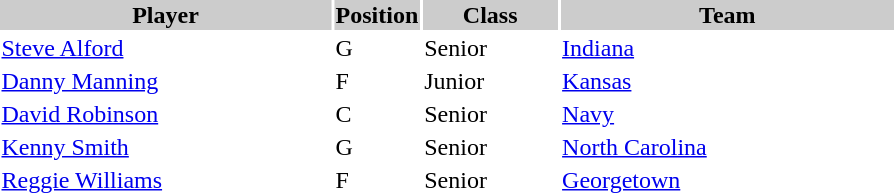<table style="width:600px" "border:'1' 'solid' 'gray'">
<tr>
<th style="background:#CCCCCC;width:40%">Player</th>
<th style="background:#CCCCCC;width:4%">Position</th>
<th style="background:#CCCCCC;width:16%">Class</th>
<th style="background:#CCCCCC;width:40%">Team</th>
</tr>
<tr>
<td><a href='#'>Steve Alford</a></td>
<td>G</td>
<td>Senior</td>
<td><a href='#'>Indiana</a></td>
</tr>
<tr>
<td><a href='#'>Danny Manning</a></td>
<td>F</td>
<td>Junior</td>
<td><a href='#'>Kansas</a></td>
</tr>
<tr>
<td><a href='#'>David Robinson</a></td>
<td>C</td>
<td>Senior</td>
<td><a href='#'>Navy</a></td>
</tr>
<tr>
<td><a href='#'>Kenny Smith</a></td>
<td>G</td>
<td>Senior</td>
<td><a href='#'>North Carolina</a></td>
</tr>
<tr>
<td><a href='#'>Reggie Williams</a></td>
<td>F</td>
<td>Senior</td>
<td><a href='#'>Georgetown</a></td>
</tr>
</table>
